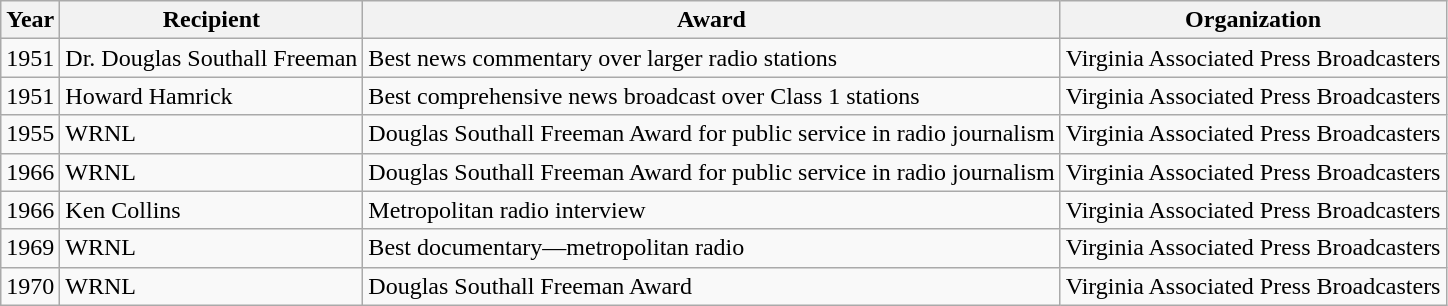<table class="wikitable">
<tr>
<th>Year</th>
<th>Recipient</th>
<th>Award</th>
<th>Organization</th>
</tr>
<tr>
<td>1951</td>
<td>Dr. Douglas Southall Freeman</td>
<td>Best news commentary over larger radio stations</td>
<td>Virginia Associated Press Broadcasters</td>
</tr>
<tr>
<td>1951</td>
<td>Howard Hamrick</td>
<td>Best comprehensive news broadcast over Class 1 stations</td>
<td>Virginia Associated Press Broadcasters</td>
</tr>
<tr>
<td>1955</td>
<td>WRNL</td>
<td>Douglas Southall Freeman Award for public service in radio journalism</td>
<td>Virginia Associated Press Broadcasters</td>
</tr>
<tr>
<td>1966</td>
<td>WRNL</td>
<td>Douglas Southall Freeman Award for public service in radio journalism</td>
<td>Virginia Associated Press Broadcasters</td>
</tr>
<tr>
<td>1966</td>
<td>Ken Collins</td>
<td>Metropolitan radio interview</td>
<td>Virginia Associated Press Broadcasters</td>
</tr>
<tr>
<td>1969</td>
<td>WRNL</td>
<td>Best documentary—metropolitan radio</td>
<td>Virginia Associated Press Broadcasters</td>
</tr>
<tr>
<td>1970</td>
<td>WRNL</td>
<td>Douglas Southall Freeman Award</td>
<td>Virginia Associated Press Broadcasters</td>
</tr>
</table>
